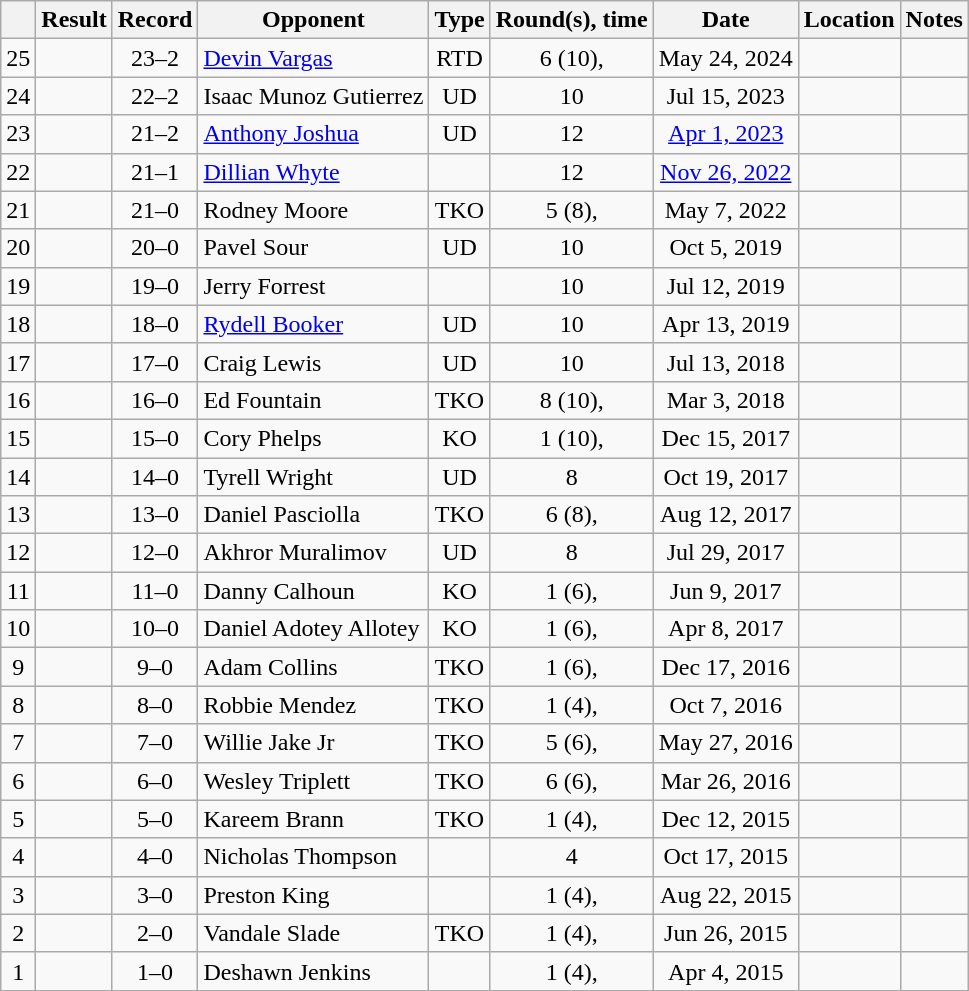<table class="wikitable" style="text-align:center">
<tr>
<th></th>
<th>Result</th>
<th>Record</th>
<th>Opponent</th>
<th>Type</th>
<th>Round(s), time</th>
<th>Date</th>
<th>Location</th>
<th>Notes</th>
</tr>
<tr>
<td>25</td>
<td></td>
<td>23–2</td>
<td style="text-align:left;"><a href='#'>Devin Vargas</a></td>
<td>RTD</td>
<td>6 (10), </td>
<td>May 24, 2024</td>
<td style="text-align:left;"></td>
<td></td>
</tr>
<tr>
<td>24</td>
<td></td>
<td>22–2</td>
<td style="text-align:left;">Isaac Munoz Gutierrez</td>
<td>UD</td>
<td>10</td>
<td>Jul 15, 2023</td>
<td style="text-align:left;"></td>
<td></td>
</tr>
<tr>
<td>23</td>
<td></td>
<td>21–2</td>
<td style="text-align:left;"><a href='#'>Anthony Joshua</a></td>
<td>UD</td>
<td>12</td>
<td><a href='#'>Apr 1, 2023</a></td>
<td style="text-align:left;"></td>
<td></td>
</tr>
<tr>
<td>22</td>
<td></td>
<td>21–1</td>
<td style="text-align:left;"><a href='#'>Dillian Whyte</a></td>
<td></td>
<td>12</td>
<td><a href='#'>Nov 26, 2022</a></td>
<td style="text-align:left;"></td>
<td></td>
</tr>
<tr>
<td>21</td>
<td></td>
<td>21–0</td>
<td style="text-align:left;">Rodney Moore</td>
<td>TKO</td>
<td>5 (8), </td>
<td>May 7, 2022</td>
<td style="text-align:left;"></td>
<td></td>
</tr>
<tr>
<td>20</td>
<td></td>
<td>20–0</td>
<td style="text-align:left;">Pavel Sour</td>
<td>UD</td>
<td>10</td>
<td>Oct 5, 2019</td>
<td style="text-align:left;"></td>
<td></td>
</tr>
<tr>
<td>19</td>
<td></td>
<td>19–0</td>
<td style="text-align:left;">Jerry Forrest</td>
<td></td>
<td>10</td>
<td>Jul 12, 2019</td>
<td style="text-align:left;"></td>
<td></td>
</tr>
<tr>
<td>18</td>
<td></td>
<td>18–0</td>
<td style="text-align:left;"><a href='#'>Rydell Booker</a></td>
<td>UD</td>
<td>10</td>
<td>Apr 13, 2019</td>
<td style="text-align:left;"></td>
<td></td>
</tr>
<tr>
<td>17</td>
<td></td>
<td>17–0</td>
<td style="text-align:left;">Craig Lewis</td>
<td>UD</td>
<td>10</td>
<td>Jul 13, 2018</td>
<td style="text-align:left;"></td>
<td></td>
</tr>
<tr>
<td>16</td>
<td></td>
<td>16–0</td>
<td style="text-align:left;">Ed Fountain</td>
<td>TKO</td>
<td>8 (10), </td>
<td>Mar 3, 2018</td>
<td style="text-align:left;"></td>
<td></td>
</tr>
<tr>
<td>15</td>
<td></td>
<td>15–0</td>
<td style="text-align:left;">Cory Phelps</td>
<td>KO</td>
<td>1 (10), </td>
<td>Dec 15, 2017</td>
<td style="text-align:left;"></td>
<td></td>
</tr>
<tr>
<td>14</td>
<td></td>
<td>14–0</td>
<td style="text-align:left;">Tyrell Wright</td>
<td>UD</td>
<td>8</td>
<td>Oct 19, 2017</td>
<td style="text-align:left;"></td>
<td></td>
</tr>
<tr>
<td>13</td>
<td></td>
<td>13–0</td>
<td style="text-align:left;">Daniel Pasciolla</td>
<td>TKO</td>
<td>6 (8), </td>
<td>Aug 12, 2017</td>
<td style="text-align:left;"></td>
<td></td>
</tr>
<tr>
<td>12</td>
<td></td>
<td>12–0</td>
<td style="text-align:left;">Akhror Muralimov</td>
<td>UD</td>
<td>8</td>
<td>Jul 29, 2017</td>
<td style="text-align:left;"></td>
<td></td>
</tr>
<tr>
<td>11</td>
<td></td>
<td>11–0</td>
<td style="text-align:left;">Danny Calhoun</td>
<td>KO</td>
<td>1 (6), </td>
<td>Jun 9, 2017</td>
<td style="text-align:left;"></td>
<td></td>
</tr>
<tr>
<td>10</td>
<td></td>
<td>10–0</td>
<td style="text-align:left;">Daniel Adotey Allotey</td>
<td>KO</td>
<td>1 (6), </td>
<td>Apr 8, 2017</td>
<td style="text-align:left;"></td>
<td></td>
</tr>
<tr>
<td>9</td>
<td></td>
<td>9–0</td>
<td style="text-align:left;">Adam Collins</td>
<td>TKO</td>
<td>1 (6), </td>
<td>Dec 17, 2016</td>
<td style="text-align:left;"></td>
<td></td>
</tr>
<tr>
<td>8</td>
<td></td>
<td>8–0</td>
<td style="text-align:left;">Robbie Mendez</td>
<td>TKO</td>
<td>1 (4), </td>
<td>Oct 7, 2016</td>
<td style="text-align:left;"></td>
<td></td>
</tr>
<tr>
<td>7</td>
<td></td>
<td>7–0</td>
<td style="text-align:left;">Willie Jake Jr</td>
<td>TKO</td>
<td>5 (6), </td>
<td>May 27, 2016</td>
<td style="text-align:left;"></td>
<td></td>
</tr>
<tr>
<td>6</td>
<td></td>
<td>6–0</td>
<td style="text-align:left;">Wesley Triplett</td>
<td>TKO</td>
<td>6 (6), </td>
<td>Mar 26, 2016</td>
<td style="text-align:left;"></td>
<td></td>
</tr>
<tr>
<td>5</td>
<td></td>
<td>5–0</td>
<td style="text-align:left;">Kareem Brann</td>
<td>TKO</td>
<td>1 (4), </td>
<td>Dec 12, 2015</td>
<td style="text-align:left;"></td>
<td></td>
</tr>
<tr>
<td>4</td>
<td></td>
<td>4–0</td>
<td style="text-align:left;">Nicholas Thompson</td>
<td></td>
<td>4</td>
<td>Oct 17, 2015</td>
<td style="text-align:left;"></td>
<td></td>
</tr>
<tr>
<td>3</td>
<td></td>
<td>3–0</td>
<td style="text-align:left;">Preston King</td>
<td></td>
<td>1 (4), </td>
<td>Aug 22, 2015</td>
<td style="text-align:left;"></td>
<td></td>
</tr>
<tr>
<td>2</td>
<td></td>
<td>2–0</td>
<td style="text-align:left;">Vandale Slade</td>
<td>TKO</td>
<td>1 (4), </td>
<td>Jun 26, 2015</td>
<td style="text-align:left;"></td>
<td></td>
</tr>
<tr>
<td>1</td>
<td></td>
<td>1–0</td>
<td style="text-align:left;">Deshawn Jenkins</td>
<td></td>
<td>1 (4), </td>
<td>Apr 4, 2015</td>
<td style="text-align:left;"></td>
<td></td>
</tr>
</table>
